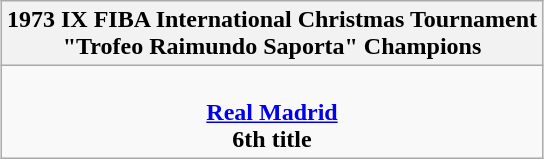<table class=wikitable style="text-align:center; margin:auto">
<tr>
<th>1973 IX FIBA International Christmas Tournament<br>"Trofeo Raimundo Saporta" Champions</th>
</tr>
<tr>
<td><br><strong><a href='#'>Real Madrid</a></strong><br><strong>6th title</strong></td>
</tr>
</table>
